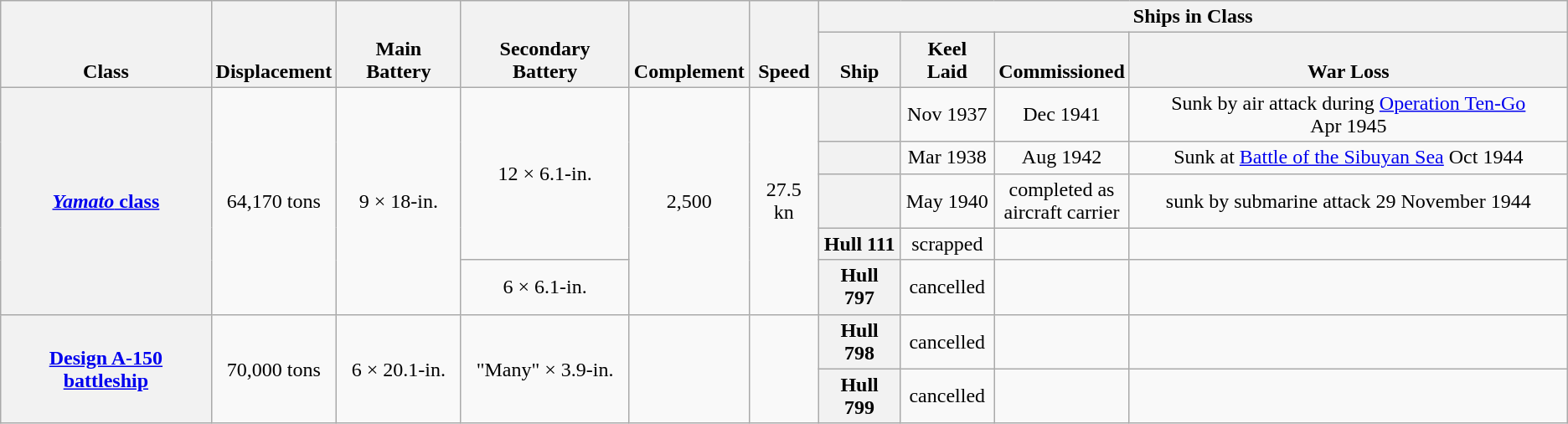<table class="wikitable plainrowheaders" style="text-align: center;">
<tr valign="bottom">
<th scope="col" rowspan=2>Class</th>
<th scope="col" rowspan=2>Displacement</th>
<th scope="col" rowspan=2>Main Battery</th>
<th scope="col" rowspan=2>Secondary Battery</th>
<th scope="col" rowspan=2>Complement</th>
<th scope="col" rowspan=2>Speed</th>
<th scope="col" colspan=4>Ships in Class</th>
</tr>
<tr valign="bottom">
<th scope="col">Ship</th>
<th scope="col">Keel Laid</th>
<th scope="col">Commissioned</th>
<th scope="col">War Loss</th>
</tr>
<tr>
<th scope="row" rowspan=5><a href='#'><em>Yamato</em> class</a></th>
<td scope="row" rowspan=5 style="text-align: center">64,170 tons</td>
<td scope="row" rowspan=5 style="text-align: center">9 × 18-in.</td>
<td scope="row" rowspan=4 style="text-align: center">12 × 6.1-in.</td>
<td scope="row" rowspan=5 style="text-align: center">2,500</td>
<td scope="row" rowspan=5 style="text-align: center">27.5 kn</td>
<th scope="row"></th>
<td scope="row" style="text-align: center">Nov 1937</td>
<td scope="row" style="text-align: center">Dec 1941</td>
<td scope="row" style="text-align: center">Sunk by air attack during <a href='#'>Operation Ten-Go</a> Apr 1945</td>
</tr>
<tr>
<th scope="row"></th>
<td scope="row" style="text-align: center">Mar 1938</td>
<td scope="row" style="text-align: center">Aug 1942</td>
<td scope="row" style="text-align: center">Sunk at <a href='#'>Battle of the Sibuyan Sea</a> Oct 1944</td>
</tr>
<tr>
<th scope="row"></th>
<td scope="row" style="text-align: center">May 1940</td>
<td scope="row" style="text-align: center">completed as<br>aircraft carrier</td>
<td scope="row" style="text-align: center">sunk by submarine attack 29 November 1944</td>
</tr>
<tr>
<th scope="row">Hull 111</th>
<td scope="row" style="text-align: center">scrapped</td>
<td scope="row" style="text-align: center"></td>
<td scope="row" style="text-align: center"></td>
</tr>
<tr>
<td scope="row" style="text-align: center">6 × 6.1-in.</td>
<th scope="row">Hull 797</th>
<td scope="row" style="text-align: center">cancelled</td>
<td scope="row"></td>
<td scope="row"></td>
</tr>
<tr>
<th scope="row" rowspan=2><a href='#'>Design A-150 battleship</a></th>
<td scope="row" rowspan=2 style="text-align: center">70,000 tons</td>
<td scope="row" rowspan=2 style="text-align: center">6 × 20.1-in.</td>
<td scope="row" rowspan=2 style="text-align: center">"Many" × 3.9-in.</td>
<td scope="row" rowspan=2 style="text-align: center"></td>
<td scope="row" rowspan=2 style="text-align: center"></td>
<th scope="row">Hull 798</th>
<td scope="row" style="text-align: center">cancelled</td>
<td scope="row"></td>
<td scope="row"></td>
</tr>
<tr>
<th scope="row">Hull 799</th>
<td scope="row" style="text-align: center">cancelled</td>
<td scope="row"></td>
<td scope="row"></td>
</tr>
</table>
